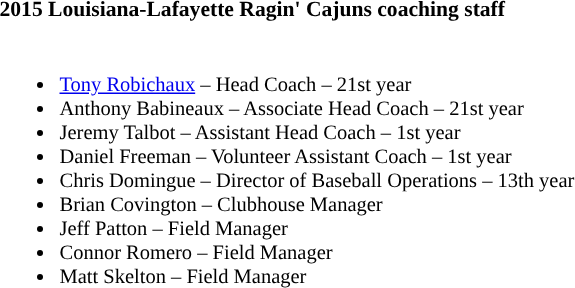<table class="toccolours" style="text-align: left; font-size:90%;">
<tr>
<th colspan="9">2015 Louisiana-Lafayette Ragin' Cajuns coaching staff</th>
</tr>
<tr>
<td style="font-size:95%; vertical-align:top;"><br><ul><li><a href='#'>Tony Robichaux</a> – Head Coach – 21st year</li><li>Anthony Babineaux – Associate Head Coach – 21st year</li><li>Jeremy Talbot – Assistant Head Coach – 1st year</li><li>Daniel Freeman – Volunteer Assistant Coach – 1st year</li><li>Chris Domingue – Director of Baseball Operations – 13th year</li><li>Brian Covington – Clubhouse Manager</li><li>Jeff Patton – Field Manager</li><li>Connor Romero – Field Manager</li><li>Matt Skelton – Field Manager</li></ul></td>
</tr>
</table>
